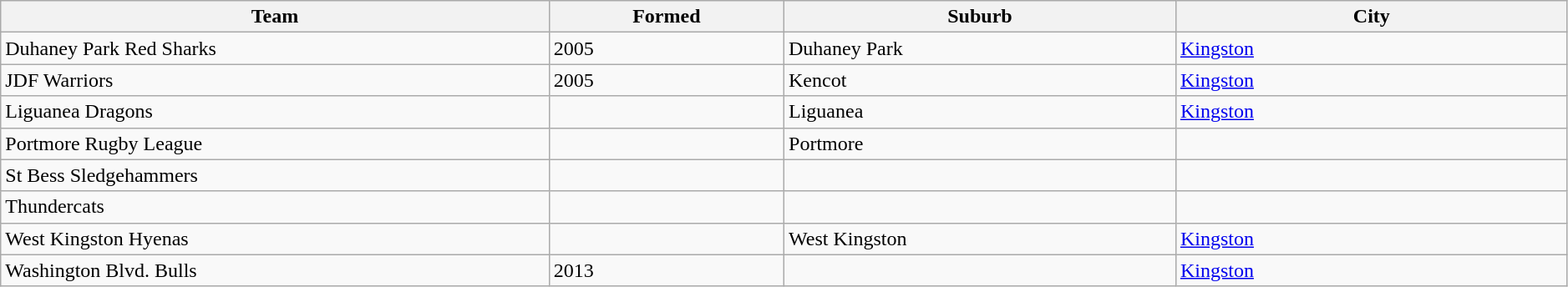<table class="wikitable" width=99%>
<tr>
<th width=35%>Team</th>
<th width=15%>Formed</th>
<th width=25%>Suburb</th>
<th width=25%>City</th>
</tr>
<tr>
<td>Duhaney Park Red Sharks</td>
<td>2005</td>
<td>Duhaney Park</td>
<td><a href='#'>Kingston</a></td>
</tr>
<tr>
<td>JDF Warriors</td>
<td>2005</td>
<td>Kencot</td>
<td><a href='#'>Kingston</a></td>
</tr>
<tr>
<td>Liguanea Dragons</td>
<td></td>
<td>Liguanea</td>
<td><a href='#'>Kingston</a></td>
</tr>
<tr>
<td>Portmore Rugby League</td>
<td></td>
<td>Portmore</td>
<td></td>
</tr>
<tr>
<td>St Bess Sledgehammers</td>
<td></td>
<td></td>
<td></td>
</tr>
<tr>
<td>Thundercats</td>
<td></td>
<td></td>
<td></td>
</tr>
<tr>
<td>West Kingston Hyenas</td>
<td></td>
<td>West Kingston</td>
<td><a href='#'>Kingston</a></td>
</tr>
<tr>
<td>Washington Blvd. Bulls</td>
<td>2013</td>
<td></td>
<td><a href='#'>Kingston</a></td>
</tr>
</table>
